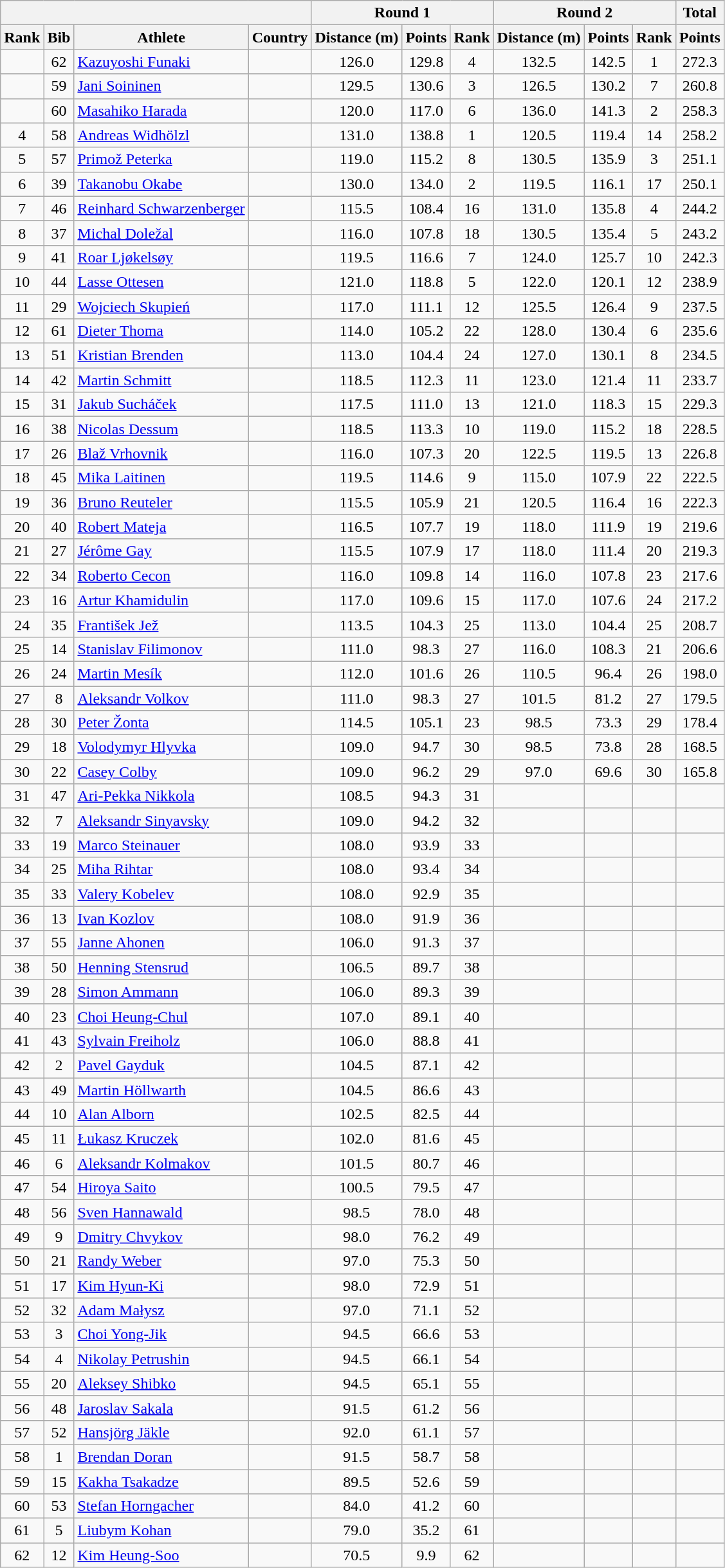<table class="wikitable sortable" style="text-align:center">
<tr>
<th colspan="4"></th>
<th colspan="3">Round 1</th>
<th colspan="3">Round 2</th>
<th>Total</th>
</tr>
<tr>
<th>Rank</th>
<th>Bib</th>
<th>Athlete</th>
<th>Country</th>
<th>Distance (m)</th>
<th>Points</th>
<th>Rank</th>
<th>Distance (m)</th>
<th>Points</th>
<th>Rank</th>
<th>Points</th>
</tr>
<tr>
<td></td>
<td>62</td>
<td align="left"><a href='#'>Kazuyoshi Funaki</a></td>
<td align="left"></td>
<td>126.0</td>
<td>129.8</td>
<td>4</td>
<td>132.5</td>
<td>142.5</td>
<td>1</td>
<td>272.3</td>
</tr>
<tr>
<td></td>
<td>59</td>
<td align="left"><a href='#'>Jani Soininen</a></td>
<td align="left"></td>
<td>129.5</td>
<td>130.6</td>
<td>3</td>
<td>126.5</td>
<td>130.2</td>
<td>7</td>
<td>260.8</td>
</tr>
<tr>
<td></td>
<td>60</td>
<td align="left"><a href='#'>Masahiko Harada</a></td>
<td align="left"></td>
<td>120.0</td>
<td>117.0</td>
<td>6</td>
<td>136.0</td>
<td>141.3</td>
<td>2</td>
<td>258.3</td>
</tr>
<tr>
<td>4</td>
<td>58</td>
<td align="left"><a href='#'>Andreas Widhölzl</a></td>
<td align="left"></td>
<td>131.0</td>
<td>138.8</td>
<td>1</td>
<td>120.5</td>
<td>119.4</td>
<td>14</td>
<td>258.2</td>
</tr>
<tr>
<td>5</td>
<td>57</td>
<td align="left"><a href='#'>Primož Peterka</a></td>
<td align="left"></td>
<td>119.0</td>
<td>115.2</td>
<td>8</td>
<td>130.5</td>
<td>135.9</td>
<td>3</td>
<td>251.1</td>
</tr>
<tr>
<td>6</td>
<td>39</td>
<td align="left"><a href='#'>Takanobu Okabe</a></td>
<td align="left"></td>
<td>130.0</td>
<td>134.0</td>
<td>2</td>
<td>119.5</td>
<td>116.1</td>
<td>17</td>
<td>250.1</td>
</tr>
<tr>
<td>7</td>
<td>46</td>
<td align="left"><a href='#'>Reinhard Schwarzenberger</a></td>
<td align="left"></td>
<td>115.5</td>
<td>108.4</td>
<td>16</td>
<td>131.0</td>
<td>135.8</td>
<td>4</td>
<td>244.2</td>
</tr>
<tr>
<td>8</td>
<td>37</td>
<td align="left"><a href='#'>Michal Doležal</a></td>
<td align="left"></td>
<td>116.0</td>
<td>107.8</td>
<td>18</td>
<td>130.5</td>
<td>135.4</td>
<td>5</td>
<td>243.2</td>
</tr>
<tr>
<td>9</td>
<td>41</td>
<td align="left"><a href='#'>Roar Ljøkelsøy</a></td>
<td align="left"></td>
<td>119.5</td>
<td>116.6</td>
<td>7</td>
<td>124.0</td>
<td>125.7</td>
<td>10</td>
<td>242.3</td>
</tr>
<tr>
<td>10</td>
<td>44</td>
<td align="left"><a href='#'>Lasse Ottesen</a></td>
<td align="left"></td>
<td>121.0</td>
<td>118.8</td>
<td>5</td>
<td>122.0</td>
<td>120.1</td>
<td>12</td>
<td>238.9</td>
</tr>
<tr>
<td>11</td>
<td>29</td>
<td align="left"><a href='#'>Wojciech Skupień</a></td>
<td align="left"></td>
<td>117.0</td>
<td>111.1</td>
<td>12</td>
<td>125.5</td>
<td>126.4</td>
<td>9</td>
<td>237.5</td>
</tr>
<tr>
<td>12</td>
<td>61</td>
<td align="left"><a href='#'>Dieter Thoma</a></td>
<td align="left"></td>
<td>114.0</td>
<td>105.2</td>
<td>22</td>
<td>128.0</td>
<td>130.4</td>
<td>6</td>
<td>235.6</td>
</tr>
<tr>
<td>13</td>
<td>51</td>
<td align="left"><a href='#'>Kristian Brenden</a></td>
<td align="left"></td>
<td>113.0</td>
<td>104.4</td>
<td>24</td>
<td>127.0</td>
<td>130.1</td>
<td>8</td>
<td>234.5</td>
</tr>
<tr>
<td>14</td>
<td>42</td>
<td align="left"><a href='#'>Martin Schmitt</a></td>
<td align="left"></td>
<td>118.5</td>
<td>112.3</td>
<td>11</td>
<td>123.0</td>
<td>121.4</td>
<td>11</td>
<td>233.7</td>
</tr>
<tr>
<td>15</td>
<td>31</td>
<td align="left"><a href='#'>Jakub Sucháček</a></td>
<td align="left"></td>
<td>117.5</td>
<td>111.0</td>
<td>13</td>
<td>121.0</td>
<td>118.3</td>
<td>15</td>
<td>229.3</td>
</tr>
<tr>
<td>16</td>
<td>38</td>
<td align="left"><a href='#'>Nicolas Dessum</a></td>
<td align="left"></td>
<td>118.5</td>
<td>113.3</td>
<td>10</td>
<td>119.0</td>
<td>115.2</td>
<td>18</td>
<td>228.5</td>
</tr>
<tr>
<td>17</td>
<td>26</td>
<td align="left"><a href='#'>Blaž Vrhovnik</a></td>
<td align="left"></td>
<td>116.0</td>
<td>107.3</td>
<td>20</td>
<td>122.5</td>
<td>119.5</td>
<td>13</td>
<td>226.8</td>
</tr>
<tr>
<td>18</td>
<td>45</td>
<td align="left"><a href='#'>Mika Laitinen</a></td>
<td align="left"></td>
<td>119.5</td>
<td>114.6</td>
<td>9</td>
<td>115.0</td>
<td>107.9</td>
<td>22</td>
<td>222.5</td>
</tr>
<tr>
<td>19</td>
<td>36</td>
<td align="left"><a href='#'>Bruno Reuteler</a></td>
<td align="left"></td>
<td>115.5</td>
<td>105.9</td>
<td>21</td>
<td>120.5</td>
<td>116.4</td>
<td>16</td>
<td>222.3</td>
</tr>
<tr>
<td>20</td>
<td>40</td>
<td align="left"><a href='#'>Robert Mateja</a></td>
<td align="left"></td>
<td>116.5</td>
<td>107.7</td>
<td>19</td>
<td>118.0</td>
<td>111.9</td>
<td>19</td>
<td>219.6</td>
</tr>
<tr>
<td>21</td>
<td>27</td>
<td align="left"><a href='#'>Jérôme Gay</a></td>
<td align="left"></td>
<td>115.5</td>
<td>107.9</td>
<td>17</td>
<td>118.0</td>
<td>111.4</td>
<td>20</td>
<td>219.3</td>
</tr>
<tr>
<td>22</td>
<td>34</td>
<td align="left"><a href='#'>Roberto Cecon</a></td>
<td align="left"></td>
<td>116.0</td>
<td>109.8</td>
<td>14</td>
<td>116.0</td>
<td>107.8</td>
<td>23</td>
<td>217.6</td>
</tr>
<tr>
<td>23</td>
<td>16</td>
<td align="left"><a href='#'>Artur Khamidulin</a></td>
<td align="left"></td>
<td>117.0</td>
<td>109.6</td>
<td>15</td>
<td>117.0</td>
<td>107.6</td>
<td>24</td>
<td>217.2</td>
</tr>
<tr>
<td>24</td>
<td>35</td>
<td align="left"><a href='#'>František Jež</a></td>
<td align="left"></td>
<td>113.5</td>
<td>104.3</td>
<td>25</td>
<td>113.0</td>
<td>104.4</td>
<td>25</td>
<td>208.7</td>
</tr>
<tr>
<td>25</td>
<td>14</td>
<td align="left"><a href='#'>Stanislav Filimonov</a></td>
<td align="left"></td>
<td>111.0</td>
<td>98.3</td>
<td>27</td>
<td>116.0</td>
<td>108.3</td>
<td>21</td>
<td>206.6</td>
</tr>
<tr>
<td>26</td>
<td>24</td>
<td align="left"><a href='#'>Martin Mesík</a></td>
<td align="left"></td>
<td>112.0</td>
<td>101.6</td>
<td>26</td>
<td>110.5</td>
<td>96.4</td>
<td>26</td>
<td>198.0</td>
</tr>
<tr>
<td>27</td>
<td>8</td>
<td align="left"><a href='#'>Aleksandr Volkov</a></td>
<td align="left"></td>
<td>111.0</td>
<td>98.3</td>
<td>27</td>
<td>101.5</td>
<td>81.2</td>
<td>27</td>
<td>179.5</td>
</tr>
<tr>
<td>28</td>
<td>30</td>
<td align="left"><a href='#'>Peter Žonta</a></td>
<td align="left"></td>
<td>114.5</td>
<td>105.1</td>
<td>23</td>
<td>98.5</td>
<td>73.3</td>
<td>29</td>
<td>178.4</td>
</tr>
<tr>
<td>29</td>
<td>18</td>
<td align="left"><a href='#'>Volodymyr Hlyvka</a></td>
<td align="left"></td>
<td>109.0</td>
<td>94.7</td>
<td>30</td>
<td>98.5</td>
<td>73.8</td>
<td>28</td>
<td>168.5</td>
</tr>
<tr>
<td>30</td>
<td>22</td>
<td align="left"><a href='#'>Casey Colby</a></td>
<td align="left"></td>
<td>109.0</td>
<td>96.2</td>
<td>29</td>
<td>97.0</td>
<td>69.6</td>
<td>30</td>
<td>165.8</td>
</tr>
<tr>
<td>31</td>
<td>47</td>
<td align="left"><a href='#'>Ari-Pekka Nikkola</a></td>
<td align="left"></td>
<td>108.5</td>
<td>94.3</td>
<td>31</td>
<td></td>
<td></td>
<td></td>
<td></td>
</tr>
<tr>
<td>32</td>
<td>7</td>
<td align="left"><a href='#'>Aleksandr Sinyavsky</a></td>
<td align="left"></td>
<td>109.0</td>
<td>94.2</td>
<td>32</td>
<td></td>
<td></td>
<td></td>
<td></td>
</tr>
<tr>
<td>33</td>
<td>19</td>
<td align="left"><a href='#'>Marco Steinauer</a></td>
<td align="left"></td>
<td>108.0</td>
<td>93.9</td>
<td>33</td>
<td></td>
<td></td>
<td></td>
<td></td>
</tr>
<tr>
<td>34</td>
<td>25</td>
<td align="left"><a href='#'>Miha Rihtar</a></td>
<td align="left"></td>
<td>108.0</td>
<td>93.4</td>
<td>34</td>
<td></td>
<td></td>
<td></td>
<td></td>
</tr>
<tr>
<td>35</td>
<td>33</td>
<td align="left"><a href='#'>Valery Kobelev</a></td>
<td align="left"></td>
<td>108.0</td>
<td>92.9</td>
<td>35</td>
<td></td>
<td></td>
<td></td>
<td></td>
</tr>
<tr>
<td>36</td>
<td>13</td>
<td align="left"><a href='#'>Ivan Kozlov</a></td>
<td align="left"></td>
<td>108.0</td>
<td>91.9</td>
<td>36</td>
<td></td>
<td></td>
<td></td>
<td></td>
</tr>
<tr>
<td>37</td>
<td>55</td>
<td align="left"><a href='#'>Janne Ahonen</a></td>
<td align="left"></td>
<td>106.0</td>
<td>91.3</td>
<td>37</td>
<td></td>
<td></td>
<td></td>
<td></td>
</tr>
<tr>
<td>38</td>
<td>50</td>
<td align="left"><a href='#'>Henning Stensrud</a></td>
<td align="left"></td>
<td>106.5</td>
<td>89.7</td>
<td>38</td>
<td></td>
<td></td>
<td></td>
<td></td>
</tr>
<tr>
<td>39</td>
<td>28</td>
<td align="left"><a href='#'>Simon Ammann</a></td>
<td align="left"></td>
<td>106.0</td>
<td>89.3</td>
<td>39</td>
<td></td>
<td></td>
<td></td>
<td></td>
</tr>
<tr>
<td>40</td>
<td>23</td>
<td align="left"><a href='#'>Choi Heung-Chul</a></td>
<td align="left"></td>
<td>107.0</td>
<td>89.1</td>
<td>40</td>
<td></td>
<td></td>
<td></td>
<td></td>
</tr>
<tr>
<td>41</td>
<td>43</td>
<td align="left"><a href='#'>Sylvain Freiholz</a></td>
<td align="left"></td>
<td>106.0</td>
<td>88.8</td>
<td>41</td>
<td></td>
<td></td>
<td></td>
<td></td>
</tr>
<tr>
<td>42</td>
<td>2</td>
<td align="left"><a href='#'>Pavel Gayduk</a></td>
<td align="left"></td>
<td>104.5</td>
<td>87.1</td>
<td>42</td>
<td></td>
<td></td>
<td></td>
<td></td>
</tr>
<tr>
<td>43</td>
<td>49</td>
<td align="left"><a href='#'>Martin Höllwarth</a></td>
<td align="left"></td>
<td>104.5</td>
<td>86.6</td>
<td>43</td>
<td></td>
<td></td>
<td></td>
<td></td>
</tr>
<tr>
<td>44</td>
<td>10</td>
<td align="left"><a href='#'>Alan Alborn</a></td>
<td align="left"></td>
<td>102.5</td>
<td>82.5</td>
<td>44</td>
<td></td>
<td></td>
<td></td>
<td></td>
</tr>
<tr>
<td>45</td>
<td>11</td>
<td align="left"><a href='#'>Łukasz Kruczek</a></td>
<td align="left"></td>
<td>102.0</td>
<td>81.6</td>
<td>45</td>
<td></td>
<td></td>
<td></td>
<td></td>
</tr>
<tr>
<td>46</td>
<td>6</td>
<td align="left"><a href='#'>Aleksandr Kolmakov</a></td>
<td align="left"></td>
<td>101.5</td>
<td>80.7</td>
<td>46</td>
<td></td>
<td></td>
<td></td>
<td></td>
</tr>
<tr>
<td>47</td>
<td>54</td>
<td align="left"><a href='#'>Hiroya Saito</a></td>
<td align="left"></td>
<td>100.5</td>
<td>79.5</td>
<td>47</td>
<td></td>
<td></td>
<td></td>
<td></td>
</tr>
<tr>
<td>48</td>
<td>56</td>
<td align="left"><a href='#'>Sven Hannawald</a></td>
<td align="left"></td>
<td>98.5</td>
<td>78.0</td>
<td>48</td>
<td></td>
<td></td>
<td></td>
<td></td>
</tr>
<tr>
<td>49</td>
<td>9</td>
<td align="left"><a href='#'>Dmitry Chvykov</a></td>
<td align="left"></td>
<td>98.0</td>
<td>76.2</td>
<td>49</td>
<td></td>
<td></td>
<td></td>
<td></td>
</tr>
<tr>
<td>50</td>
<td>21</td>
<td align="left"><a href='#'>Randy Weber</a></td>
<td align="left"></td>
<td>97.0</td>
<td>75.3</td>
<td>50</td>
<td></td>
<td></td>
<td></td>
<td></td>
</tr>
<tr>
<td>51</td>
<td>17</td>
<td align="left"><a href='#'>Kim Hyun-Ki</a></td>
<td align="left"></td>
<td>98.0</td>
<td>72.9</td>
<td>51</td>
<td></td>
<td></td>
<td></td>
<td></td>
</tr>
<tr>
<td>52</td>
<td>32</td>
<td align="left"><a href='#'>Adam Małysz</a></td>
<td align="left"></td>
<td>97.0</td>
<td>71.1</td>
<td>52</td>
<td></td>
<td></td>
<td></td>
<td></td>
</tr>
<tr>
<td>53</td>
<td>3</td>
<td align="left"><a href='#'>Choi Yong-Jik</a></td>
<td align="left"></td>
<td>94.5</td>
<td>66.6</td>
<td>53</td>
<td></td>
<td></td>
<td></td>
<td></td>
</tr>
<tr>
<td>54</td>
<td>4</td>
<td align="left"><a href='#'>Nikolay Petrushin</a></td>
<td align="left"></td>
<td>94.5</td>
<td>66.1</td>
<td>54</td>
<td></td>
<td></td>
<td></td>
<td></td>
</tr>
<tr>
<td>55</td>
<td>20</td>
<td align="left"><a href='#'>Aleksey Shibko</a></td>
<td align="left"></td>
<td>94.5</td>
<td>65.1</td>
<td>55</td>
<td></td>
<td></td>
<td></td>
<td></td>
</tr>
<tr>
<td>56</td>
<td>48</td>
<td align="left"><a href='#'>Jaroslav Sakala</a></td>
<td align="left"></td>
<td>91.5</td>
<td>61.2</td>
<td>56</td>
<td></td>
<td></td>
<td></td>
<td></td>
</tr>
<tr>
<td>57</td>
<td>52</td>
<td align="left"><a href='#'>Hansjörg Jäkle</a></td>
<td align="left"></td>
<td>92.0</td>
<td>61.1</td>
<td>57</td>
<td></td>
<td></td>
<td></td>
<td></td>
</tr>
<tr>
<td>58</td>
<td>1</td>
<td align="left"><a href='#'>Brendan Doran</a></td>
<td align="left"></td>
<td>91.5</td>
<td>58.7</td>
<td>58</td>
<td></td>
<td></td>
<td></td>
<td></td>
</tr>
<tr>
<td>59</td>
<td>15</td>
<td align="left"><a href='#'>Kakha Tsakadze</a></td>
<td align="left"></td>
<td>89.5</td>
<td>52.6</td>
<td>59</td>
<td></td>
<td></td>
<td></td>
<td></td>
</tr>
<tr>
<td>60</td>
<td>53</td>
<td align="left"><a href='#'>Stefan Horngacher</a></td>
<td align="left"></td>
<td>84.0</td>
<td>41.2</td>
<td>60</td>
<td></td>
<td></td>
<td></td>
<td></td>
</tr>
<tr>
<td>61</td>
<td>5</td>
<td align="left"><a href='#'>Liubym Kohan</a></td>
<td align="left"></td>
<td>79.0</td>
<td>35.2</td>
<td>61</td>
<td></td>
<td></td>
<td></td>
<td></td>
</tr>
<tr>
<td>62</td>
<td>12</td>
<td align="left"><a href='#'>Kim Heung-Soo</a></td>
<td align="left"></td>
<td>70.5</td>
<td>9.9</td>
<td>62</td>
<td></td>
<td></td>
<td></td>
<td></td>
</tr>
</table>
